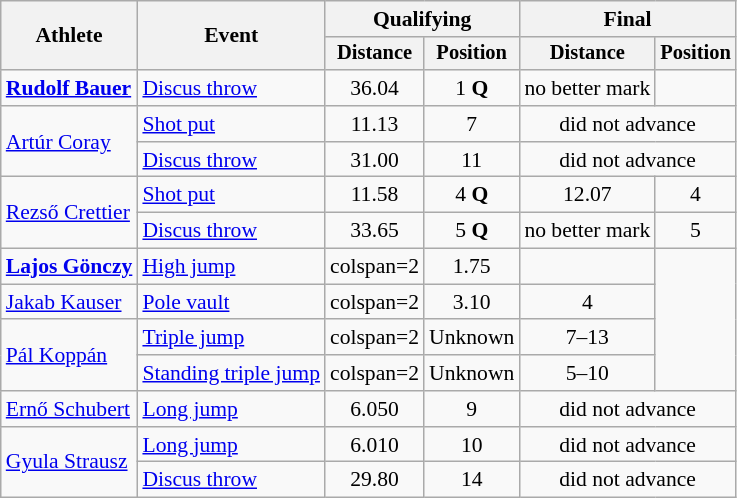<table class=wikitable style="font-size:90%; text-align:center">
<tr>
<th rowspan=2>Athlete</th>
<th rowspan=2>Event</th>
<th colspan=2>Qualifying</th>
<th colspan=2>Final</th>
</tr>
<tr style="font-size:95%">
<th>Distance</th>
<th>Position</th>
<th>Distance</th>
<th>Position</th>
</tr>
<tr>
<td style="text-align:left"><strong><a href='#'>Rudolf Bauer</a></strong></td>
<td style="text-align:left"><a href='#'>Discus throw</a></td>
<td>36.04</td>
<td>1 <strong>Q</strong></td>
<td>no better mark</td>
<td></td>
</tr>
<tr>
<td rowspan=2 style="text-align:left"><a href='#'>Artúr Coray</a></td>
<td style="text-align:left"><a href='#'>Shot put</a></td>
<td>11.13</td>
<td>7</td>
<td colspan=2>did not advance</td>
</tr>
<tr>
<td style="text-align:left"><a href='#'>Discus throw</a></td>
<td>31.00</td>
<td>11</td>
<td colspan=2>did not advance</td>
</tr>
<tr>
<td rowspan=2 style="text-align:left"><a href='#'>Rezső Crettier</a></td>
<td style="text-align:left"><a href='#'>Shot put</a></td>
<td>11.58</td>
<td>4 <strong>Q</strong></td>
<td>12.07</td>
<td>4</td>
</tr>
<tr>
<td style="text-align:left"><a href='#'>Discus throw</a></td>
<td>33.65</td>
<td>5 <strong>Q</strong></td>
<td>no better mark</td>
<td>5</td>
</tr>
<tr>
<td style="text-align:left"><strong><a href='#'>Lajos Gönczy</a></strong></td>
<td style="text-align:left"><a href='#'>High jump</a></td>
<td>colspan=2 </td>
<td>1.75</td>
<td></td>
</tr>
<tr>
<td style="text-align:left"><a href='#'>Jakab Kauser</a></td>
<td style="text-align:left"><a href='#'>Pole vault</a></td>
<td>colspan=2 </td>
<td>3.10</td>
<td>4</td>
</tr>
<tr>
<td rowspan=2 style="text-align:left"><a href='#'>Pál Koppán</a></td>
<td style="text-align:left"><a href='#'>Triple jump</a></td>
<td>colspan=2 </td>
<td>Unknown</td>
<td>7–13</td>
</tr>
<tr>
<td style="text-align:left"><a href='#'>Standing triple jump</a></td>
<td>colspan=2 </td>
<td>Unknown</td>
<td>5–10</td>
</tr>
<tr>
<td style="text-align:left"><a href='#'>Ernő Schubert</a></td>
<td style="text-align:left"><a href='#'>Long jump</a></td>
<td>6.050</td>
<td>9</td>
<td colspan=2>did not advance</td>
</tr>
<tr>
<td rowspan=2 style="text-align:left"><a href='#'>Gyula Strausz</a></td>
<td style="text-align:left"><a href='#'>Long jump</a></td>
<td>6.010</td>
<td>10</td>
<td colspan=2>did not advance</td>
</tr>
<tr>
<td style="text-align:left"><a href='#'>Discus throw</a></td>
<td>29.80</td>
<td>14</td>
<td colspan=2>did not advance</td>
</tr>
</table>
